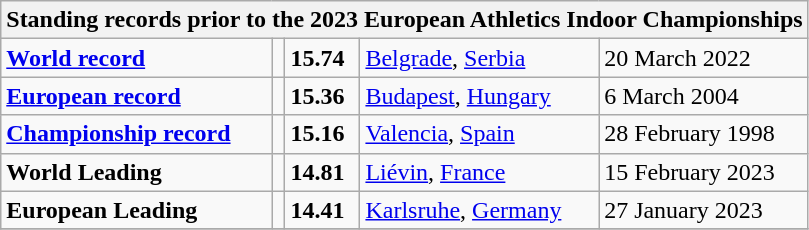<table class="wikitable">
<tr>
<th colspan="5">Standing records prior to the 2023 European Athletics Indoor Championships</th>
</tr>
<tr>
<td><strong><a href='#'>World record</a></strong></td>
<td></td>
<td><strong>15.74</strong></td>
<td><a href='#'>Belgrade</a>, <a href='#'>Serbia</a></td>
<td>20 March 2022</td>
</tr>
<tr>
<td><strong><a href='#'>European record</a></strong></td>
<td></td>
<td><strong>15.36</strong></td>
<td><a href='#'>Budapest</a>, <a href='#'>Hungary</a></td>
<td>6 March 2004</td>
</tr>
<tr>
<td><strong><a href='#'>Championship record</a></strong></td>
<td></td>
<td><strong>15.16</strong></td>
<td><a href='#'>Valencia</a>, <a href='#'>Spain</a></td>
<td>28 February 1998</td>
</tr>
<tr>
<td><strong>World Leading</strong></td>
<td></td>
<td><strong>14.81</strong></td>
<td><a href='#'>Liévin</a>, <a href='#'>France</a></td>
<td>15 February 2023</td>
</tr>
<tr>
<td><strong>European Leading</strong></td>
<td></td>
<td><strong>14.41</strong></td>
<td><a href='#'>Karlsruhe</a>, <a href='#'>Germany</a></td>
<td>27 January 2023</td>
</tr>
<tr>
</tr>
</table>
